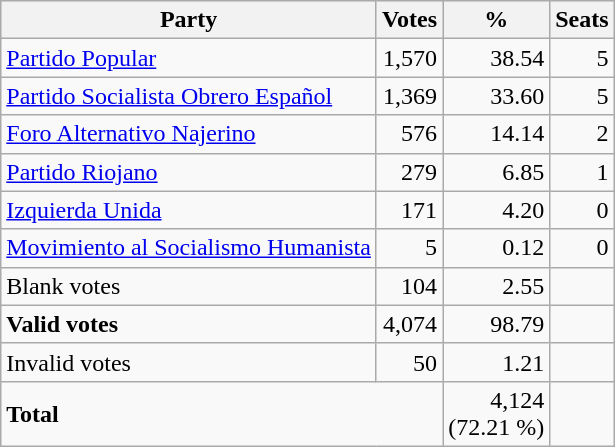<table class="wikitable">
<tr style="background:#e9e9e9;">
<th>Party</th>
<th>Votes</th>
<th>%</th>
<th>Seats</th>
</tr>
<tr>
<td><a href='#'>Partido Popular</a></td>
<td align="right">1,570</td>
<td align="right">38.54</td>
<td align="right">5</td>
</tr>
<tr>
<td><a href='#'>Partido Socialista Obrero Español</a></td>
<td align="right">1,369</td>
<td align="right">33.60</td>
<td align="right">5</td>
</tr>
<tr>
<td><a href='#'>Foro Alternativo Najerino</a></td>
<td align="right">576</td>
<td align="right">14.14</td>
<td align="right">2</td>
</tr>
<tr>
<td><a href='#'>Partido Riojano</a></td>
<td align="right">279</td>
<td align="right">6.85</td>
<td align="right">1</td>
</tr>
<tr>
<td><a href='#'>Izquierda Unida</a></td>
<td align="right">171</td>
<td align="right">4.20</td>
<td align="right">0</td>
</tr>
<tr>
<td><a href='#'>Movimiento al Socialismo Humanista</a></td>
<td align="right">5</td>
<td align="right">0.12</td>
<td align="right">0</td>
</tr>
<tr>
<td>Blank votes</td>
<td align="right">104</td>
<td align="right">2.55</td>
<td> </td>
</tr>
<tr>
<td><strong>Valid votes</strong></td>
<td align="right">4,074</td>
<td align="right">98.79</td>
<td> </td>
</tr>
<tr>
<td>Invalid votes</td>
<td align="right">50</td>
<td align="right">1.21</td>
<td> </td>
</tr>
<tr>
<td colspan="2"><strong>Total</strong></td>
<td align="right">4,124<br>(72.21 %)</td>
<td></td>
</tr>
</table>
